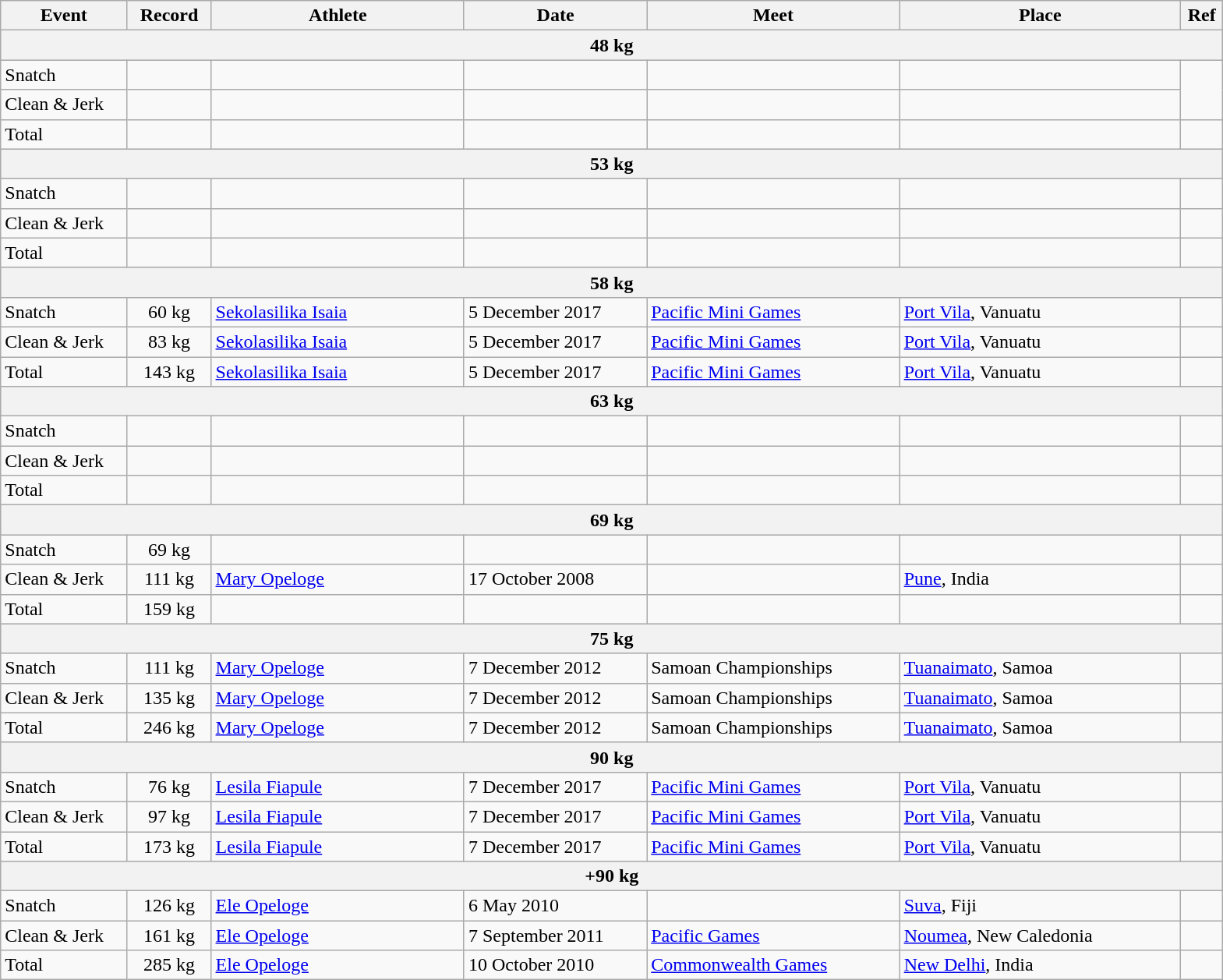<table class="wikitable">
<tr>
<th width=9%>Event</th>
<th width=6%>Record</th>
<th width=18%>Athlete</th>
<th width=13%>Date</th>
<th width=18%>Meet</th>
<th width=20%>Place</th>
<th width=3%>Ref</th>
</tr>
<tr bgcolor="#DDDDDD">
<th colspan="8">48 kg</th>
</tr>
<tr>
<td>Snatch</td>
<td align="center"></td>
<td></td>
<td></td>
<td></td>
<td></td>
</tr>
<tr>
<td>Clean & Jerk</td>
<td align="center"></td>
<td></td>
<td></td>
<td></td>
<td></td>
</tr>
<tr>
<td>Total</td>
<td align="center"></td>
<td></td>
<td></td>
<td></td>
<td></td>
<td></td>
</tr>
<tr bgcolor="#DDDDDD">
<th colspan="8">53 kg</th>
</tr>
<tr>
<td>Snatch</td>
<td align="center"></td>
<td></td>
<td></td>
<td></td>
<td></td>
<td></td>
</tr>
<tr>
<td>Clean & Jerk</td>
<td align="center"></td>
<td></td>
<td></td>
<td></td>
<td></td>
<td></td>
</tr>
<tr>
<td>Total</td>
<td align="center"></td>
<td></td>
<td></td>
<td></td>
<td></td>
<td></td>
</tr>
<tr bgcolor="#DDDDDD">
<th colspan="8">58 kg</th>
</tr>
<tr>
<td>Snatch</td>
<td align="center">60 kg</td>
<td><a href='#'>Sekolasilika Isaia</a></td>
<td>5 December 2017</td>
<td><a href='#'>Pacific Mini Games</a></td>
<td><a href='#'>Port Vila</a>, Vanuatu</td>
<td></td>
</tr>
<tr>
<td>Clean & Jerk</td>
<td align="center">83 kg</td>
<td><a href='#'>Sekolasilika Isaia</a></td>
<td>5 December 2017</td>
<td><a href='#'>Pacific Mini Games</a></td>
<td><a href='#'>Port Vila</a>, Vanuatu</td>
<td></td>
</tr>
<tr>
<td>Total</td>
<td align="center">143 kg</td>
<td><a href='#'>Sekolasilika Isaia</a></td>
<td>5 December 2017</td>
<td><a href='#'>Pacific Mini Games</a></td>
<td><a href='#'>Port Vila</a>, Vanuatu</td>
<td></td>
</tr>
<tr bgcolor="#DDDDDD">
<th colspan="8">63 kg</th>
</tr>
<tr>
<td>Snatch</td>
<td align="center"></td>
<td></td>
<td></td>
<td></td>
<td></td>
<td></td>
</tr>
<tr>
<td>Clean & Jerk</td>
<td align="center"></td>
<td></td>
<td></td>
<td></td>
<td></td>
<td></td>
</tr>
<tr>
<td>Total</td>
<td align="center"></td>
<td></td>
<td></td>
<td></td>
<td></td>
<td></td>
</tr>
<tr bgcolor="#DDDDDD">
<th colspan="8">69 kg</th>
</tr>
<tr>
<td>Snatch</td>
<td align="center">69 kg</td>
<td></td>
<td></td>
<td></td>
<td></td>
<td></td>
</tr>
<tr>
<td>Clean & Jerk</td>
<td align="center">111 kg</td>
<td><a href='#'>Mary Opeloge</a></td>
<td>17 October 2008</td>
<td></td>
<td><a href='#'>Pune</a>, India</td>
<td></td>
</tr>
<tr>
<td>Total</td>
<td align="center">159 kg</td>
<td></td>
<td></td>
<td></td>
<td></td>
<td></td>
</tr>
<tr bgcolor="#DDDDDD">
<th colspan="8">75 kg</th>
</tr>
<tr>
<td>Snatch</td>
<td align="center">111 kg</td>
<td><a href='#'>Mary Opeloge</a></td>
<td>7 December 2012</td>
<td>Samoan Championships</td>
<td><a href='#'>Tuanaimato</a>, Samoa</td>
<td></td>
</tr>
<tr>
<td>Clean & Jerk</td>
<td align="center">135 kg</td>
<td><a href='#'>Mary Opeloge</a></td>
<td>7 December 2012</td>
<td>Samoan Championships</td>
<td><a href='#'>Tuanaimato</a>, Samoa</td>
<td></td>
</tr>
<tr>
<td>Total</td>
<td align="center">246 kg</td>
<td><a href='#'>Mary Opeloge</a></td>
<td>7 December 2012</td>
<td>Samoan Championships</td>
<td><a href='#'>Tuanaimato</a>, Samoa</td>
<td></td>
</tr>
<tr bgcolor="#DDDDDD">
<th colspan="8">90 kg</th>
</tr>
<tr>
<td>Snatch</td>
<td align="center">76 kg</td>
<td><a href='#'>Lesila Fiapule</a></td>
<td>7 December 2017</td>
<td><a href='#'>Pacific Mini Games</a></td>
<td><a href='#'>Port Vila</a>, Vanuatu</td>
<td></td>
</tr>
<tr>
<td>Clean & Jerk</td>
<td align="center">97 kg</td>
<td><a href='#'>Lesila Fiapule</a></td>
<td>7 December 2017</td>
<td><a href='#'>Pacific Mini Games</a></td>
<td><a href='#'>Port Vila</a>, Vanuatu</td>
<td></td>
</tr>
<tr>
<td>Total</td>
<td align="center">173 kg</td>
<td><a href='#'>Lesila Fiapule</a></td>
<td>7 December 2017</td>
<td><a href='#'>Pacific Mini Games</a></td>
<td><a href='#'>Port Vila</a>, Vanuatu</td>
<td></td>
</tr>
<tr bgcolor="#DDDDDD">
<th colspan="8">+90 kg</th>
</tr>
<tr>
<td>Snatch</td>
<td align="center">126 kg</td>
<td><a href='#'>Ele Opeloge</a></td>
<td>6 May 2010</td>
<td></td>
<td><a href='#'>Suva</a>, Fiji</td>
<td></td>
</tr>
<tr>
<td>Clean & Jerk</td>
<td align="center">161 kg</td>
<td><a href='#'>Ele Opeloge</a></td>
<td>7 September 2011</td>
<td><a href='#'>Pacific Games</a></td>
<td><a href='#'>Noumea</a>, New Caledonia</td>
<td></td>
</tr>
<tr>
<td>Total</td>
<td align="center">285 kg</td>
<td><a href='#'>Ele Opeloge</a></td>
<td>10 October 2010</td>
<td><a href='#'>Commonwealth Games</a></td>
<td><a href='#'>New Delhi</a>, India</td>
<td></td>
</tr>
</table>
